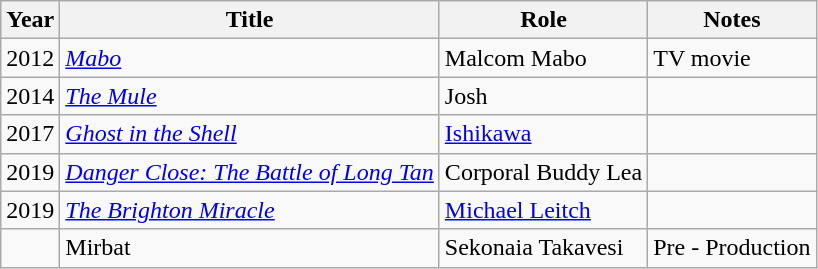<table class="wikitable">
<tr>
<th>Year</th>
<th>Title</th>
<th>Role</th>
<th>Notes</th>
</tr>
<tr>
<td>2012</td>
<td><em><a href='#'>Mabo</a></em></td>
<td>Malcom Mabo</td>
<td>TV movie</td>
</tr>
<tr>
<td>2014</td>
<td><em><a href='#'>The Mule</a></em></td>
<td>Josh</td>
<td></td>
</tr>
<tr>
<td>2017</td>
<td><em><a href='#'>Ghost in the Shell</a></em></td>
<td><a href='#'>Ishikawa</a></td>
<td></td>
</tr>
<tr>
<td>2019</td>
<td><em><a href='#'>Danger Close: The Battle of Long Tan</a></em></td>
<td>Corporal Buddy Lea</td>
<td></td>
</tr>
<tr>
<td>2019</td>
<td><em><a href='#'>The Brighton Miracle</a></em></td>
<td><a href='#'>Michael Leitch</a></td>
<td></td>
</tr>
<tr>
<td></td>
<td>Mirbat</td>
<td>Sekonaia Takavesi</td>
<td>Pre - Production</td>
</tr>
</table>
